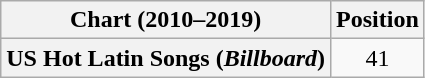<table class="wikitable plainrowheaders" style="text-align:center">
<tr>
<th scope="col">Chart (2010–2019)</th>
<th scope="col">Position</th>
</tr>
<tr>
<th scope="row">US Hot Latin Songs (<em>Billboard</em>)</th>
<td>41</td>
</tr>
</table>
